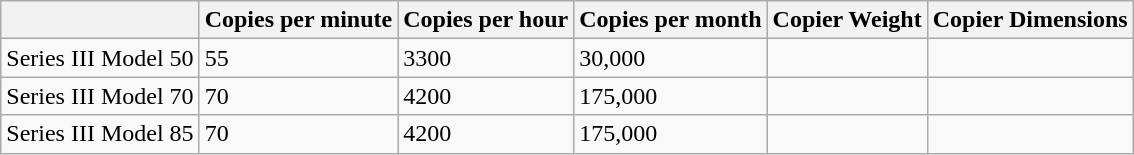<table class="wikitable">
<tr>
<th></th>
<th>Copies per minute</th>
<th>Copies per hour</th>
<th>Copies per month</th>
<th>Copier Weight</th>
<th>Copier Dimensions</th>
</tr>
<tr>
<td>Series III Model 50</td>
<td>55</td>
<td>3300</td>
<td>30,000</td>
<td></td>
<td></td>
</tr>
<tr>
<td>Series III Model 70</td>
<td>70</td>
<td>4200</td>
<td>175,000</td>
<td></td>
<td></td>
</tr>
<tr>
<td>Series III Model 85</td>
<td>70</td>
<td>4200</td>
<td>175,000</td>
<td></td>
<td></td>
</tr>
</table>
